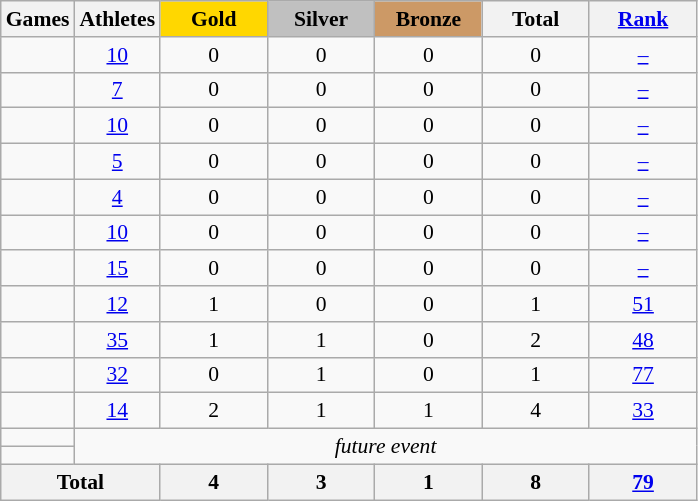<table class="wikitable" style="text-align:center; font-size:90%;">
<tr>
<th>Games</th>
<th>Athletes</th>
<td style="background:gold; width:4.5em; font-weight:bold;">Gold</td>
<td style="background:silver; width:4.5em; font-weight:bold;">Silver</td>
<td style="background:#cc9966; width:4.5em; font-weight:bold;">Bronze</td>
<th style="width:4.5em; font-weight:bold;">Total</th>
<th style="width:4.5em; font-weight:bold;"><a href='#'>Rank</a></th>
</tr>
<tr>
<td align=left></td>
<td><a href='#'>10</a></td>
<td>0</td>
<td>0</td>
<td>0</td>
<td>0</td>
<td><a href='#'>–</a></td>
</tr>
<tr>
<td align=left></td>
<td><a href='#'>7</a></td>
<td>0</td>
<td>0</td>
<td>0</td>
<td>0</td>
<td><a href='#'>–</a></td>
</tr>
<tr>
<td align=left></td>
<td><a href='#'>10</a></td>
<td>0</td>
<td>0</td>
<td>0</td>
<td>0</td>
<td><a href='#'>–</a></td>
</tr>
<tr>
<td align=left></td>
<td><a href='#'>5</a></td>
<td>0</td>
<td>0</td>
<td>0</td>
<td>0</td>
<td><a href='#'>–</a></td>
</tr>
<tr>
<td align=left></td>
<td><a href='#'>4</a></td>
<td>0</td>
<td>0</td>
<td>0</td>
<td>0</td>
<td><a href='#'>–</a></td>
</tr>
<tr>
<td align=left></td>
<td><a href='#'>10</a></td>
<td>0</td>
<td>0</td>
<td>0</td>
<td>0</td>
<td><a href='#'>–</a></td>
</tr>
<tr>
<td align=left></td>
<td><a href='#'>15</a></td>
<td>0</td>
<td>0</td>
<td>0</td>
<td>0</td>
<td><a href='#'>–</a></td>
</tr>
<tr>
<td align=left></td>
<td><a href='#'>12</a></td>
<td>1</td>
<td>0</td>
<td>0</td>
<td>1</td>
<td><a href='#'>51</a></td>
</tr>
<tr>
<td align=left></td>
<td><a href='#'>35</a></td>
<td>1</td>
<td>1</td>
<td>0</td>
<td>2</td>
<td><a href='#'>48</a></td>
</tr>
<tr>
<td align=left></td>
<td><a href='#'>32</a></td>
<td>0</td>
<td>1</td>
<td>0</td>
<td>1</td>
<td><a href='#'>77</a></td>
</tr>
<tr>
<td align=left></td>
<td><a href='#'>14</a></td>
<td>2</td>
<td>1</td>
<td>1</td>
<td>4</td>
<td><a href='#'>33</a></td>
</tr>
<tr>
<td align=left></td>
<td colspan=6; rowspan=2><em>future event</em></td>
</tr>
<tr>
<td align=left></td>
</tr>
<tr>
<th colspan=2>Total</th>
<th>4</th>
<th>3</th>
<th>1</th>
<th>8</th>
<th><a href='#'>79</a></th>
</tr>
</table>
